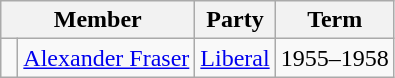<table class="wikitable">
<tr>
<th colspan="2">Member</th>
<th>Party</th>
<th>Term</th>
</tr>
<tr>
<td> </td>
<td><a href='#'>Alexander Fraser</a></td>
<td><a href='#'>Liberal</a></td>
<td>1955–1958</td>
</tr>
</table>
